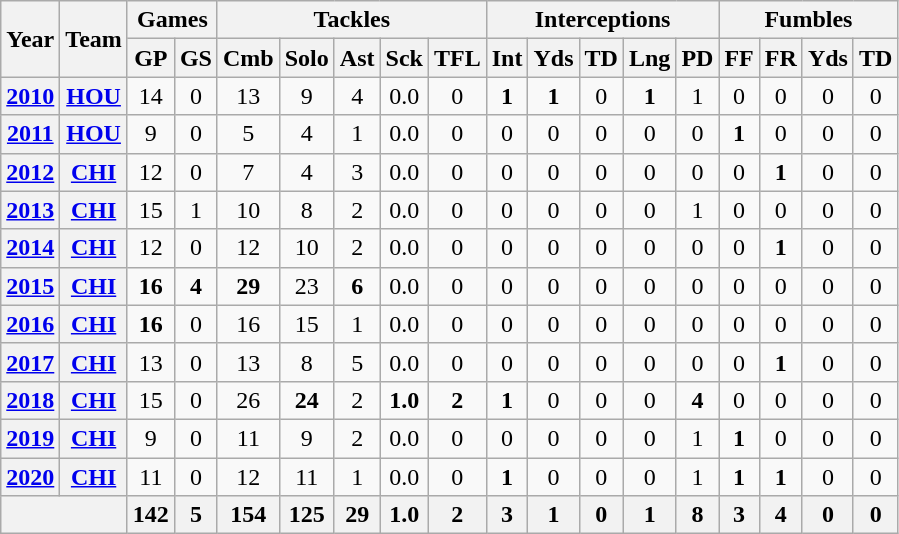<table class="wikitable" style="text-align:center">
<tr>
<th rowspan="2">Year</th>
<th rowspan="2">Team</th>
<th colspan="2">Games</th>
<th colspan="5">Tackles</th>
<th colspan="5">Interceptions</th>
<th colspan="4">Fumbles</th>
</tr>
<tr>
<th>GP</th>
<th>GS</th>
<th>Cmb</th>
<th>Solo</th>
<th>Ast</th>
<th>Sck</th>
<th>TFL</th>
<th>Int</th>
<th>Yds</th>
<th>TD</th>
<th>Lng</th>
<th>PD</th>
<th>FF</th>
<th>FR</th>
<th>Yds</th>
<th>TD</th>
</tr>
<tr>
<th><a href='#'>2010</a></th>
<th><a href='#'>HOU</a></th>
<td>14</td>
<td>0</td>
<td>13</td>
<td>9</td>
<td>4</td>
<td>0.0</td>
<td>0</td>
<td><strong>1</strong></td>
<td><strong>1</strong></td>
<td>0</td>
<td><strong>1</strong></td>
<td>1</td>
<td>0</td>
<td>0</td>
<td>0</td>
<td>0</td>
</tr>
<tr>
<th><a href='#'>2011</a></th>
<th><a href='#'>HOU</a></th>
<td>9</td>
<td>0</td>
<td>5</td>
<td>4</td>
<td>1</td>
<td>0.0</td>
<td>0</td>
<td>0</td>
<td>0</td>
<td>0</td>
<td>0</td>
<td>0</td>
<td><strong>1</strong></td>
<td>0</td>
<td>0</td>
<td>0</td>
</tr>
<tr>
<th><a href='#'>2012</a></th>
<th><a href='#'>CHI</a></th>
<td>12</td>
<td>0</td>
<td>7</td>
<td>4</td>
<td>3</td>
<td>0.0</td>
<td>0</td>
<td>0</td>
<td>0</td>
<td>0</td>
<td>0</td>
<td>0</td>
<td>0</td>
<td><strong>1</strong></td>
<td>0</td>
<td>0</td>
</tr>
<tr>
<th><a href='#'>2013</a></th>
<th><a href='#'>CHI</a></th>
<td>15</td>
<td>1</td>
<td>10</td>
<td>8</td>
<td>2</td>
<td>0.0</td>
<td>0</td>
<td>0</td>
<td>0</td>
<td>0</td>
<td>0</td>
<td>1</td>
<td>0</td>
<td>0</td>
<td>0</td>
<td>0</td>
</tr>
<tr>
<th><a href='#'>2014</a></th>
<th><a href='#'>CHI</a></th>
<td>12</td>
<td>0</td>
<td>12</td>
<td>10</td>
<td>2</td>
<td>0.0</td>
<td>0</td>
<td>0</td>
<td>0</td>
<td>0</td>
<td>0</td>
<td>0</td>
<td>0</td>
<td><strong>1</strong></td>
<td>0</td>
<td>0</td>
</tr>
<tr>
<th><a href='#'>2015</a></th>
<th><a href='#'>CHI</a></th>
<td><strong>16</strong></td>
<td><strong>4</strong></td>
<td><strong>29</strong></td>
<td>23</td>
<td><strong>6</strong></td>
<td>0.0</td>
<td>0</td>
<td>0</td>
<td>0</td>
<td>0</td>
<td>0</td>
<td>0</td>
<td>0</td>
<td>0</td>
<td>0</td>
<td>0</td>
</tr>
<tr>
<th><a href='#'>2016</a></th>
<th><a href='#'>CHI</a></th>
<td><strong>16</strong></td>
<td>0</td>
<td>16</td>
<td>15</td>
<td>1</td>
<td>0.0</td>
<td>0</td>
<td>0</td>
<td>0</td>
<td>0</td>
<td>0</td>
<td>0</td>
<td>0</td>
<td>0</td>
<td>0</td>
<td>0</td>
</tr>
<tr>
<th><a href='#'>2017</a></th>
<th><a href='#'>CHI</a></th>
<td>13</td>
<td>0</td>
<td>13</td>
<td>8</td>
<td>5</td>
<td>0.0</td>
<td>0</td>
<td>0</td>
<td>0</td>
<td>0</td>
<td>0</td>
<td>0</td>
<td>0</td>
<td><strong>1</strong></td>
<td>0</td>
<td>0</td>
</tr>
<tr>
<th><a href='#'>2018</a></th>
<th><a href='#'>CHI</a></th>
<td>15</td>
<td>0</td>
<td>26</td>
<td><strong>24</strong></td>
<td>2</td>
<td><strong>1.0</strong></td>
<td><strong>2</strong></td>
<td><strong>1</strong></td>
<td>0</td>
<td>0</td>
<td>0</td>
<td><strong>4</strong></td>
<td>0</td>
<td>0</td>
<td>0</td>
<td>0</td>
</tr>
<tr>
<th><a href='#'>2019</a></th>
<th><a href='#'>CHI</a></th>
<td>9</td>
<td>0</td>
<td>11</td>
<td>9</td>
<td>2</td>
<td>0.0</td>
<td>0</td>
<td>0</td>
<td>0</td>
<td>0</td>
<td>0</td>
<td>1</td>
<td><strong>1</strong></td>
<td>0</td>
<td>0</td>
<td>0</td>
</tr>
<tr>
<th><a href='#'>2020</a></th>
<th><a href='#'>CHI</a></th>
<td>11</td>
<td>0</td>
<td>12</td>
<td>11</td>
<td>1</td>
<td>0.0</td>
<td>0</td>
<td><strong>1</strong></td>
<td>0</td>
<td>0</td>
<td>0</td>
<td>1</td>
<td><strong>1</strong></td>
<td><strong>1</strong></td>
<td>0</td>
<td>0</td>
</tr>
<tr>
<th colspan="2"></th>
<th>142</th>
<th>5</th>
<th>154</th>
<th>125</th>
<th>29</th>
<th>1.0</th>
<th>2</th>
<th>3</th>
<th>1</th>
<th>0</th>
<th>1</th>
<th>8</th>
<th>3</th>
<th>4</th>
<th>0</th>
<th>0</th>
</tr>
</table>
